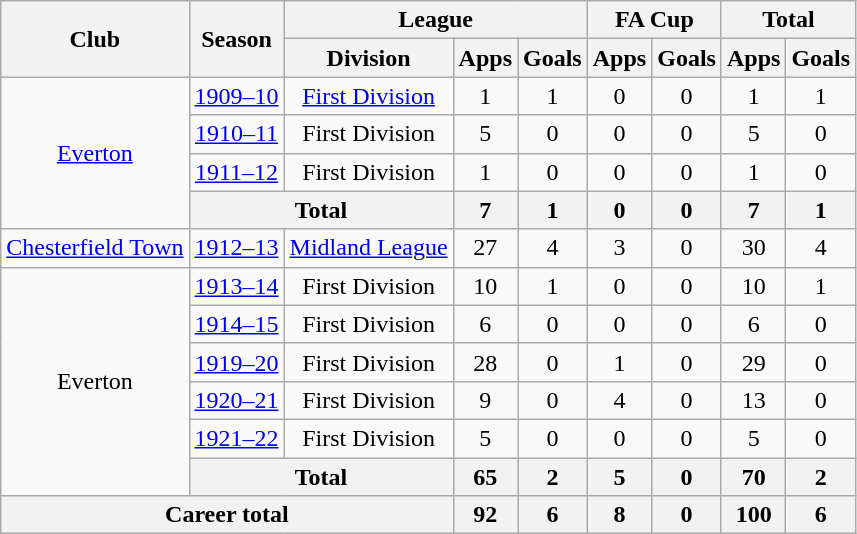<table class="wikitable" style="text-align: center">
<tr>
<th rowspan="2">Club</th>
<th rowspan="2">Season</th>
<th colspan="3">League</th>
<th colspan="2">FA Cup</th>
<th colspan="2">Total</th>
</tr>
<tr>
<th>Division</th>
<th>Apps</th>
<th>Goals</th>
<th>Apps</th>
<th>Goals</th>
<th>Apps</th>
<th>Goals</th>
</tr>
<tr>
<td rowspan="4"><a href='#'>Everton</a></td>
<td><a href='#'>1909–10</a></td>
<td><a href='#'>First Division</a></td>
<td>1</td>
<td>1</td>
<td>0</td>
<td>0</td>
<td>1</td>
<td>1</td>
</tr>
<tr>
<td><a href='#'>1910–11</a></td>
<td>First Division</td>
<td>5</td>
<td>0</td>
<td>0</td>
<td>0</td>
<td>5</td>
<td>0</td>
</tr>
<tr>
<td><a href='#'>1911–12</a></td>
<td>First Division</td>
<td>1</td>
<td>0</td>
<td>0</td>
<td>0</td>
<td>1</td>
<td>0</td>
</tr>
<tr>
<th colspan="2">Total</th>
<th>7</th>
<th>1</th>
<th>0</th>
<th>0</th>
<th>7</th>
<th>1</th>
</tr>
<tr>
<td><a href='#'>Chesterfield Town</a></td>
<td><a href='#'>1912–13</a></td>
<td><a href='#'>Midland League</a></td>
<td>27</td>
<td>4</td>
<td>3</td>
<td>0</td>
<td>30</td>
<td>4</td>
</tr>
<tr>
<td rowspan="6">Everton</td>
<td><a href='#'>1913–14</a></td>
<td>First Division</td>
<td>10</td>
<td>1</td>
<td>0</td>
<td>0</td>
<td>10</td>
<td>1</td>
</tr>
<tr>
<td><a href='#'>1914–15</a></td>
<td>First Division</td>
<td>6</td>
<td>0</td>
<td>0</td>
<td>0</td>
<td>6</td>
<td>0</td>
</tr>
<tr>
<td><a href='#'>1919–20</a></td>
<td>First Division</td>
<td>28</td>
<td>0</td>
<td>1</td>
<td>0</td>
<td>29</td>
<td>0</td>
</tr>
<tr>
<td><a href='#'>1920–21</a></td>
<td>First Division</td>
<td>9</td>
<td>0</td>
<td>4</td>
<td>0</td>
<td>13</td>
<td>0</td>
</tr>
<tr>
<td><a href='#'>1921–22</a></td>
<td>First Division</td>
<td>5</td>
<td>0</td>
<td>0</td>
<td>0</td>
<td>5</td>
<td>0</td>
</tr>
<tr>
<th colspan="2">Total</th>
<th>65</th>
<th>2</th>
<th>5</th>
<th>0</th>
<th>70</th>
<th>2</th>
</tr>
<tr>
<th colspan="3">Career total</th>
<th>92</th>
<th>6</th>
<th>8</th>
<th>0</th>
<th>100</th>
<th>6</th>
</tr>
</table>
